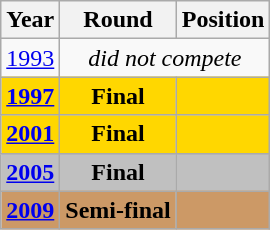<table class="wikitable" style="text-align: center;">
<tr>
<th>Year</th>
<th>Round</th>
<th>Position</th>
</tr>
<tr>
<td> <a href='#'>1993</a></td>
<td colspan="2"><em>did not compete</em></td>
</tr>
<tr style="background:gold;">
<td> <strong><a href='#'>1997</a></strong></td>
<td><strong>Final</strong></td>
<td></td>
</tr>
<tr style="background:gold;">
<td> <strong><a href='#'>2001</a></strong></td>
<td><strong>Final</strong></td>
<td></td>
</tr>
<tr style="background:silver;">
<td> <strong><a href='#'>2005</a></strong></td>
<td><strong>Final</strong></td>
<td></td>
</tr>
<tr style="background:#c96;">
<td> <strong><a href='#'>2009</a></strong></td>
<td><strong>Semi-final</strong></td>
<td></td>
</tr>
</table>
